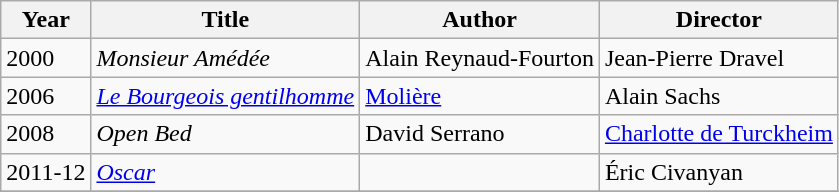<table class="wikitable">
<tr>
<th>Year</th>
<th>Title</th>
<th>Author</th>
<th>Director</th>
</tr>
<tr>
<td>2000</td>
<td><em>Monsieur Amédée</em></td>
<td>Alain Reynaud-Fourton</td>
<td>Jean-Pierre Dravel</td>
</tr>
<tr>
<td>2006</td>
<td><em><a href='#'>Le Bourgeois gentilhomme</a></em></td>
<td><a href='#'>Molière</a></td>
<td>Alain Sachs</td>
</tr>
<tr>
<td>2008</td>
<td><em>Open Bed</em></td>
<td>David Serrano</td>
<td><a href='#'>Charlotte de Turckheim</a></td>
</tr>
<tr>
<td>2011-12</td>
<td><em><a href='#'>Oscar</a></em></td>
<td></td>
<td>Éric Civanyan</td>
</tr>
<tr>
</tr>
</table>
